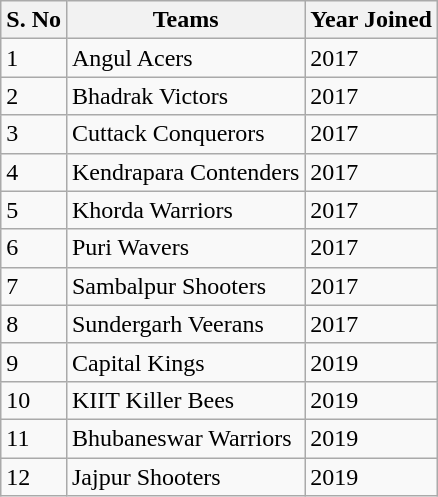<table class="wikitable sortable">
<tr>
<th>S. No</th>
<th>Teams</th>
<th>Year Joined</th>
</tr>
<tr>
<td>1</td>
<td>Angul Acers</td>
<td>2017</td>
</tr>
<tr>
<td>2</td>
<td>Bhadrak Victors</td>
<td>2017</td>
</tr>
<tr>
<td>3</td>
<td>Cuttack Conquerors</td>
<td>2017</td>
</tr>
<tr>
<td>4</td>
<td>Kendrapara Contenders</td>
<td>2017</td>
</tr>
<tr>
<td>5</td>
<td>Khorda Warriors</td>
<td>2017</td>
</tr>
<tr>
<td>6</td>
<td>Puri Wavers</td>
<td>2017</td>
</tr>
<tr>
<td>7</td>
<td>Sambalpur Shooters</td>
<td>2017</td>
</tr>
<tr>
<td>8</td>
<td>Sundergarh Veerans</td>
<td>2017</td>
</tr>
<tr>
<td>9</td>
<td>Capital Kings</td>
<td>2019</td>
</tr>
<tr>
<td>10</td>
<td>KIIT Killer Bees</td>
<td>2019</td>
</tr>
<tr>
<td>11</td>
<td>Bhubaneswar Warriors</td>
<td>2019</td>
</tr>
<tr>
<td>12</td>
<td>Jajpur Shooters</td>
<td>2019</td>
</tr>
</table>
